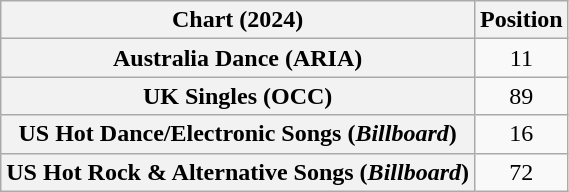<table class="wikitable sortable plainrowheaders" style="text-align:center">
<tr>
<th scope="col">Chart (2024)</th>
<th scope="col">Position</th>
</tr>
<tr>
<th scope="row">Australia Dance (ARIA)</th>
<td>11</td>
</tr>
<tr>
<th scope="row">UK Singles (OCC)</th>
<td>89</td>
</tr>
<tr>
<th scope="row">US Hot Dance/Electronic Songs (<em>Billboard</em>)</th>
<td>16</td>
</tr>
<tr>
<th scope="row">US Hot Rock & Alternative Songs (<em>Billboard</em>)</th>
<td>72</td>
</tr>
</table>
